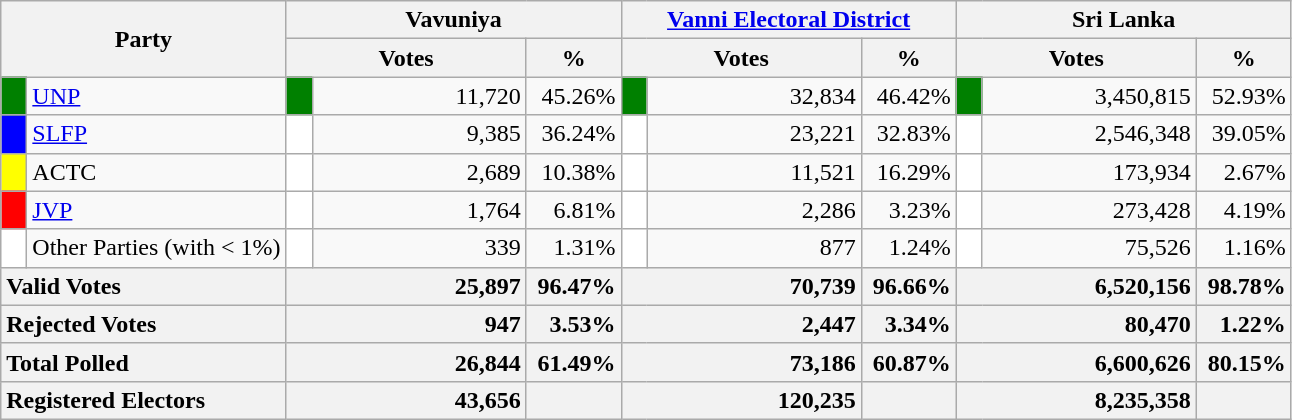<table class="wikitable">
<tr>
<th colspan="2" width="144px"rowspan="2">Party</th>
<th colspan="3" width="216px">Vavuniya</th>
<th colspan="3" width="216px"><a href='#'>Vanni Electoral District</a></th>
<th colspan="3" width="216px">Sri Lanka</th>
</tr>
<tr>
<th colspan="2" width="144px">Votes</th>
<th>%</th>
<th colspan="2" width="144px">Votes</th>
<th>%</th>
<th colspan="2" width="144px">Votes</th>
<th>%</th>
</tr>
<tr>
<td style="background-color:green;" width="10px"></td>
<td style="text-align:left;"><a href='#'>UNP</a></td>
<td style="background-color:green;" width="10px"></td>
<td style="text-align:right;">11,720</td>
<td style="text-align:right;">45.26%</td>
<td style="background-color:green;" width="10px"></td>
<td style="text-align:right;">32,834</td>
<td style="text-align:right;">46.42%</td>
<td style="background-color:green;" width="10px"></td>
<td style="text-align:right;">3,450,815</td>
<td style="text-align:right;">52.93%</td>
</tr>
<tr>
<td style="background-color:blue;" width="10px"></td>
<td style="text-align:left;"><a href='#'>SLFP</a></td>
<td style="background-color:white;" width="10px"></td>
<td style="text-align:right;">9,385</td>
<td style="text-align:right;">36.24%</td>
<td style="background-color:white;" width="10px"></td>
<td style="text-align:right;">23,221</td>
<td style="text-align:right;">32.83%</td>
<td style="background-color:white;" width="10px"></td>
<td style="text-align:right;">2,546,348</td>
<td style="text-align:right;">39.05%</td>
</tr>
<tr>
<td style="background-color:yellow;" width="10px"></td>
<td style="text-align:left;">ACTC</td>
<td style="background-color:white;" width="10px"></td>
<td style="text-align:right;">2,689</td>
<td style="text-align:right;">10.38%</td>
<td style="background-color:white;" width="10px"></td>
<td style="text-align:right;">11,521</td>
<td style="text-align:right;">16.29%</td>
<td style="background-color:white;" width="10px"></td>
<td style="text-align:right;">173,934</td>
<td style="text-align:right;">2.67%</td>
</tr>
<tr>
<td style="background-color:red;" width="10px"></td>
<td style="text-align:left;"><a href='#'>JVP</a></td>
<td style="background-color:white;" width="10px"></td>
<td style="text-align:right;">1,764</td>
<td style="text-align:right;">6.81%</td>
<td style="background-color:white;" width="10px"></td>
<td style="text-align:right;">2,286</td>
<td style="text-align:right;">3.23%</td>
<td style="background-color:white;" width="10px"></td>
<td style="text-align:right;">273,428</td>
<td style="text-align:right;">4.19%</td>
</tr>
<tr>
<td style="background-color:white;" width="10px"></td>
<td style="text-align:left;">Other Parties (with < 1%)</td>
<td style="background-color:white;" width="10px"></td>
<td style="text-align:right;">339</td>
<td style="text-align:right;">1.31%</td>
<td style="background-color:white;" width="10px"></td>
<td style="text-align:right;">877</td>
<td style="text-align:right;">1.24%</td>
<td style="background-color:white;" width="10px"></td>
<td style="text-align:right;">75,526</td>
<td style="text-align:right;">1.16%</td>
</tr>
<tr>
<th colspan="2" width="144px"style="text-align:left;">Valid Votes</th>
<th style="text-align:right;"colspan="2" width="144px">25,897</th>
<th style="text-align:right;">96.47%</th>
<th style="text-align:right;"colspan="2" width="144px">70,739</th>
<th style="text-align:right;">96.66%</th>
<th style="text-align:right;"colspan="2" width="144px">6,520,156</th>
<th style="text-align:right;">98.78%</th>
</tr>
<tr>
<th colspan="2" width="144px"style="text-align:left;">Rejected Votes</th>
<th style="text-align:right;"colspan="2" width="144px">947</th>
<th style="text-align:right;">3.53%</th>
<th style="text-align:right;"colspan="2" width="144px">2,447</th>
<th style="text-align:right;">3.34%</th>
<th style="text-align:right;"colspan="2" width="144px">80,470</th>
<th style="text-align:right;">1.22%</th>
</tr>
<tr>
<th colspan="2" width="144px"style="text-align:left;">Total Polled</th>
<th style="text-align:right;"colspan="2" width="144px">26,844</th>
<th style="text-align:right;">61.49%</th>
<th style="text-align:right;"colspan="2" width="144px">73,186</th>
<th style="text-align:right;">60.87%</th>
<th style="text-align:right;"colspan="2" width="144px">6,600,626</th>
<th style="text-align:right;">80.15%</th>
</tr>
<tr>
<th colspan="2" width="144px"style="text-align:left;">Registered Electors</th>
<th style="text-align:right;"colspan="2" width="144px">43,656</th>
<th></th>
<th style="text-align:right;"colspan="2" width="144px">120,235</th>
<th></th>
<th style="text-align:right;"colspan="2" width="144px">8,235,358</th>
<th></th>
</tr>
</table>
